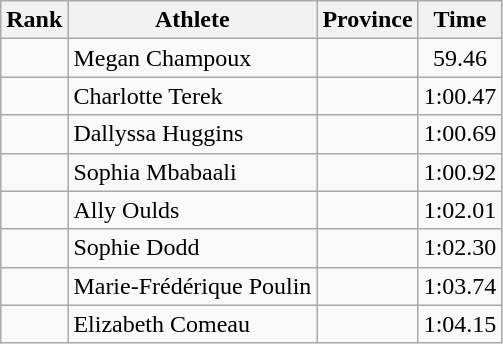<table class="wikitable sortable" style="text-align:center">
<tr>
<th>Rank</th>
<th>Athlete</th>
<th>Province</th>
<th>Time</th>
</tr>
<tr>
<td></td>
<td align=left>Megan Champoux</td>
<td align="left"></td>
<td>59.46</td>
</tr>
<tr>
<td></td>
<td align=left>Charlotte Terek</td>
<td align="left"></td>
<td>1:00.47</td>
</tr>
<tr>
<td></td>
<td align=left>Dallyssa Huggins</td>
<td align="left"></td>
<td>1:00.69</td>
</tr>
<tr>
<td></td>
<td align=left>Sophia Mbabaali</td>
<td align="left"></td>
<td>1:00.92</td>
</tr>
<tr>
<td></td>
<td align=left>Ally Oulds</td>
<td align="left"></td>
<td>1:02.01</td>
</tr>
<tr>
<td></td>
<td align=left>Sophie Dodd</td>
<td align="left"></td>
<td>1:02.30</td>
</tr>
<tr>
<td></td>
<td align=left>Marie-Frédérique Poulin</td>
<td align="left"></td>
<td>1:03.74</td>
</tr>
<tr>
<td></td>
<td align=left>Elizabeth Comeau</td>
<td align="left"></td>
<td>1:04.15</td>
</tr>
</table>
